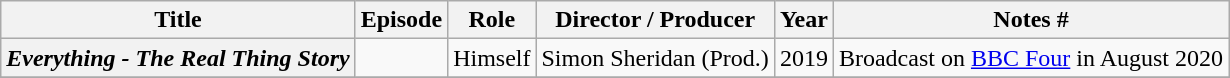<table class="wikitable plainrowheaders sortable">
<tr>
<th scope="col">Title</th>
<th scope="col">Episode</th>
<th scope="col">Role</th>
<th scope="col">Director / Producer</th>
<th scope="col">Year</th>
<th scope="col" class="unsortable">Notes #</th>
</tr>
<tr>
<th scope="row"><em>Everything - The Real Thing Story</em></th>
<td></td>
<td>Himself</td>
<td>Simon Sheridan (Prod.)</td>
<td>2019</td>
<td>Broadcast on <a href='#'>BBC Four</a> in August 2020</td>
</tr>
<tr>
</tr>
</table>
